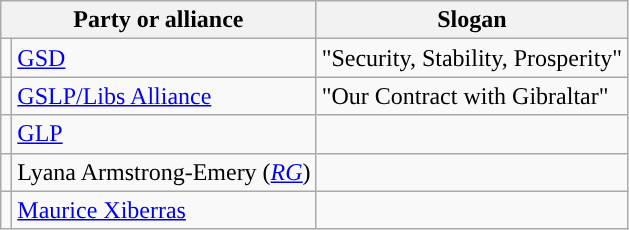<table class="wikitable">
<tr>
<th colspan="2">Party or alliance</th>
<th>Slogan</th>
</tr>
<tr>
<td></td>
<td><a href='#'>GSD</a></td>
<td>"Security, Stability, Prosperity"</td>
</tr>
<tr>
<td></td>
<td><a href='#'>GSLP/Libs Alliance</a></td>
<td>"Our Contract with Gibraltar"</td>
</tr>
<tr>
<td></td>
<td><a href='#'>GLP</a></td>
<td></td>
</tr>
<tr>
<td></td>
<td>Lyana Armstrong-Emery (<em><a href='#'>RG</a></em>)</td>
<td></td>
</tr>
<tr>
<td></td>
<td><a href='#'>Maurice Xiberras</a></td>
<td></td>
</tr>
</table>
